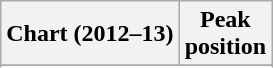<table class="wikitable sortable plainrowheaders" style="text-align:center">
<tr>
<th scope="col">Chart (2012–13)</th>
<th scope="col">Peak<br>position</th>
</tr>
<tr>
</tr>
<tr>
</tr>
<tr>
</tr>
<tr>
</tr>
<tr>
</tr>
</table>
